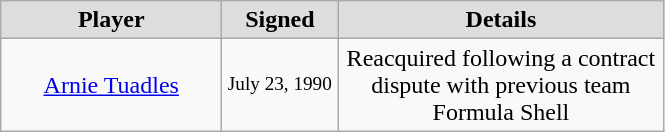<table class="wikitable" style="text-align: center">
<tr align="center" bgcolor="#dddddd">
<td style="width:140px"><strong>Player</strong></td>
<td style="width:70px"><strong>Signed</strong></td>
<td style="width:210px"><strong>Details</strong></td>
</tr>
<tr style="height:40px">
<td><a href='#'>Arnie Tuadles</a></td>
<td style="font-size: 80%">July 23, 1990</td>
<td>Reacquired following a contract dispute with previous team Formula Shell</td>
</tr>
</table>
